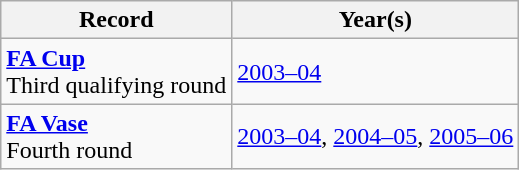<table class="wikitable collapsible">
<tr>
<th>Record</th>
<th>Year(s)</th>
</tr>
<tr>
<td><strong><a href='#'>FA Cup</a></strong><br>Third qualifying round</td>
<td><a href='#'>2003–04</a></td>
</tr>
<tr>
<td><strong><a href='#'>FA Vase</a></strong><br>Fourth round</td>
<td><a href='#'>2003–04</a>, <a href='#'>2004–05</a>, <a href='#'>2005–06</a></td>
</tr>
</table>
